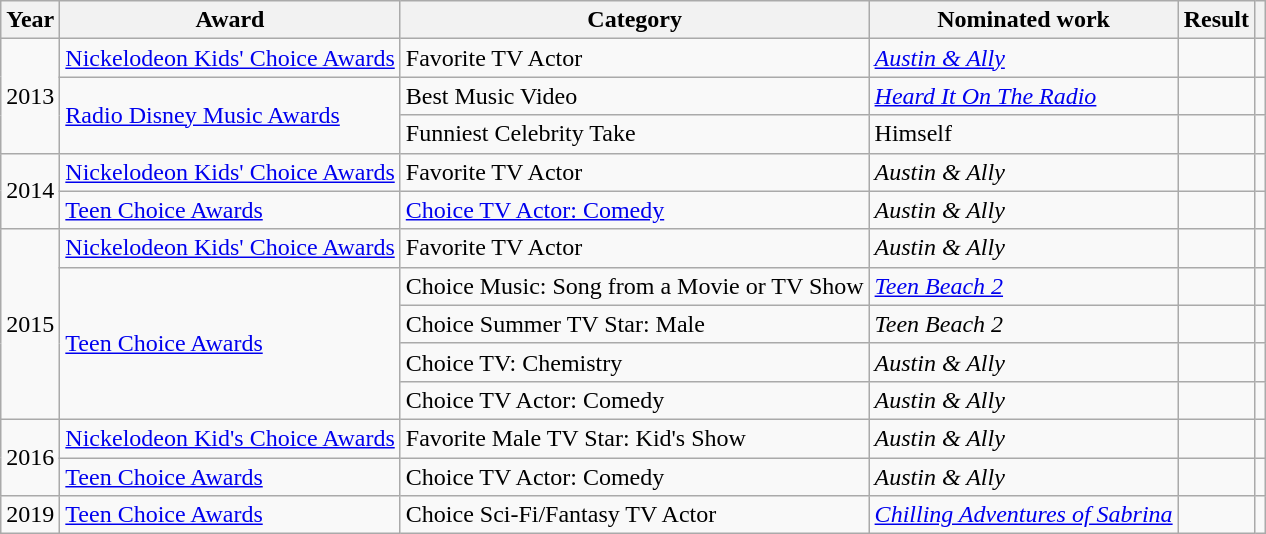<table class="wikitable">
<tr>
<th>Year</th>
<th>Award</th>
<th>Category</th>
<th class="unsortable">Nominated work</th>
<th>Result</th>
<th></th>
</tr>
<tr>
<td rowspan="3">2013</td>
<td><a href='#'>Nickelodeon Kids' Choice Awards</a></td>
<td>Favorite TV Actor</td>
<td><em><a href='#'>Austin & Ally</a></em></td>
<td></td>
<td style="text-align:center;"></td>
</tr>
<tr>
<td rowspan="2"><a href='#'>Radio Disney Music Awards</a></td>
<td>Best Music Video</td>
<td><em><a href='#'>Heard It On The Radio</a></em></td>
<td></td>
<td></td>
</tr>
<tr>
<td>Funniest Celebrity Take</td>
<td>Himself</td>
<td></td>
<td></td>
</tr>
<tr>
<td rowspan="2">2014</td>
<td><a href='#'>Nickelodeon Kids' Choice Awards</a></td>
<td>Favorite TV Actor</td>
<td><em>Austin & Ally</em></td>
<td></td>
<td></td>
</tr>
<tr>
<td><a href='#'>Teen Choice Awards</a></td>
<td><a href='#'>Choice TV Actor: Comedy</a></td>
<td><em>Austin & Ally</em></td>
<td></td>
<td></td>
</tr>
<tr>
<td rowspan="5">2015</td>
<td><a href='#'>Nickelodeon Kids' Choice Awards</a></td>
<td>Favorite TV Actor</td>
<td><em>Austin & Ally</em></td>
<td></td>
<td></td>
</tr>
<tr>
<td rowspan="4"><a href='#'>Teen Choice Awards</a></td>
<td>Choice Music: Song from a Movie or TV Show </td>
<td><em><a href='#'>Teen Beach 2</a></em></td>
<td></td>
<td></td>
</tr>
<tr>
<td>Choice Summer TV Star: Male</td>
<td><em>Teen Beach 2</em></td>
<td></td>
<td></td>
</tr>
<tr>
<td>Choice TV: Chemistry </td>
<td><em>Austin & Ally</em></td>
<td></td>
<td></td>
</tr>
<tr>
<td>Choice TV Actor: Comedy</td>
<td><em>Austin & Ally</em></td>
<td></td>
<td></td>
</tr>
<tr>
<td rowspan="2">2016</td>
<td><a href='#'>Nickelodeon Kid's Choice Awards</a></td>
<td>Favorite Male TV Star: Kid's Show</td>
<td><em>Austin & Ally</em></td>
<td></td>
<td></td>
</tr>
<tr>
<td><a href='#'>Teen Choice Awards</a></td>
<td>Choice TV Actor: Comedy</td>
<td><em>Austin & Ally</em></td>
<td></td>
<td></td>
</tr>
<tr>
<td>2019</td>
<td><a href='#'>Teen Choice Awards</a></td>
<td>Choice Sci-Fi/Fantasy TV Actor</td>
<td><em><a href='#'>Chilling Adventures of Sabrina</a></em></td>
<td></td>
<td></td>
</tr>
</table>
